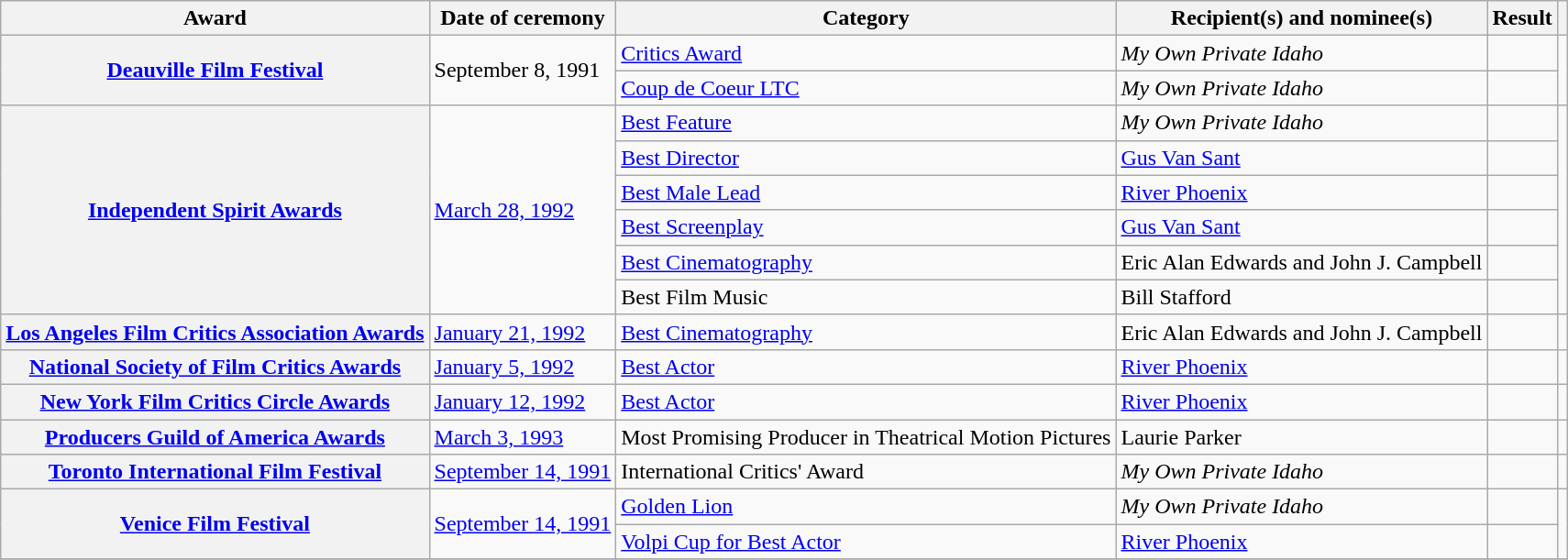<table class="wikitable plainrowheaders sortable">
<tr>
<th scope="col">Award</th>
<th scope="col">Date of ceremony</th>
<th scope="col">Category</th>
<th scope="col">Recipient(s) and nominee(s)</th>
<th scope="col">Result</th>
<th scope="col" class="unsortable"></th>
</tr>
<tr>
<th scope="row" rowspan="2"><a href='#'>Deauville Film Festival</a></th>
<td rowspan="2">September 8, 1991</td>
<td><a href='#'>Critics Award</a></td>
<td><em>My Own Private Idaho</em></td>
<td></td>
<td style="text-align:center;" rowspan="2"></td>
</tr>
<tr>
<td><a href='#'>Coup de Coeur LTC</a></td>
<td><em>My Own Private Idaho</em></td>
<td></td>
</tr>
<tr>
<th scope="row" rowspan="6"><a href='#'>Independent Spirit Awards</a></th>
<td rowspan="6"><a href='#'>March 28, 1992</a></td>
<td><a href='#'>Best Feature</a></td>
<td><em>My Own Private Idaho</em></td>
<td></td>
<td style="text-align:center;" rowspan="6"></td>
</tr>
<tr>
<td><a href='#'>Best Director</a></td>
<td><a href='#'>Gus Van Sant</a></td>
<td></td>
</tr>
<tr>
<td><a href='#'>Best Male Lead</a></td>
<td><a href='#'>River Phoenix</a></td>
<td></td>
</tr>
<tr>
<td><a href='#'>Best Screenplay</a></td>
<td><a href='#'>Gus Van Sant</a></td>
<td></td>
</tr>
<tr>
<td><a href='#'>Best Cinematography</a></td>
<td>Eric Alan Edwards and John J. Campbell</td>
<td></td>
</tr>
<tr>
<td>Best Film Music</td>
<td>Bill Stafford</td>
<td></td>
</tr>
<tr>
<th scope="row"><a href='#'>Los Angeles Film Critics Association Awards</a></th>
<td><a href='#'>January 21, 1992</a></td>
<td><a href='#'>Best Cinematography</a></td>
<td>Eric Alan Edwards and John J. Campbell</td>
<td></td>
<td style="text-align:center;"></td>
</tr>
<tr>
<th scope="row"><a href='#'>National Society of Film Critics Awards</a></th>
<td><a href='#'>January 5, 1992</a></td>
<td><a href='#'>Best Actor</a></td>
<td><a href='#'>River Phoenix</a></td>
<td></td>
<td style="text-align:center;"></td>
</tr>
<tr>
<th scope="row"><a href='#'>New York Film Critics Circle Awards</a></th>
<td><a href='#'>January 12, 1992</a></td>
<td><a href='#'>Best Actor</a></td>
<td><a href='#'>River Phoenix</a></td>
<td></td>
<td style="text-align:center;"></td>
</tr>
<tr>
<th scope="row"><a href='#'>Producers Guild of America Awards</a></th>
<td><a href='#'>March 3, 1993</a></td>
<td>Most Promising Producer in Theatrical Motion Pictures</td>
<td>Laurie Parker</td>
<td></td>
<td style="text-align:center;"></td>
</tr>
<tr>
<th scope="row"><a href='#'>Toronto International Film Festival</a></th>
<td><a href='#'>September 14, 1991</a></td>
<td>International Critics' Award</td>
<td><em>My Own Private Idaho</em></td>
<td></td>
<td style="text-align:center;"></td>
</tr>
<tr>
<th scope="row" rowspan="2"><a href='#'>Venice Film Festival</a></th>
<td rowspan="2"><a href='#'>September 14, 1991</a></td>
<td><a href='#'>Golden Lion</a></td>
<td><em>My Own Private Idaho</em></td>
<td></td>
<td style="text-align:center;" rowspan="2"></td>
</tr>
<tr>
<td><a href='#'>Volpi Cup for Best Actor</a></td>
<td><a href='#'>River Phoenix</a></td>
<td></td>
</tr>
<tr>
</tr>
</table>
